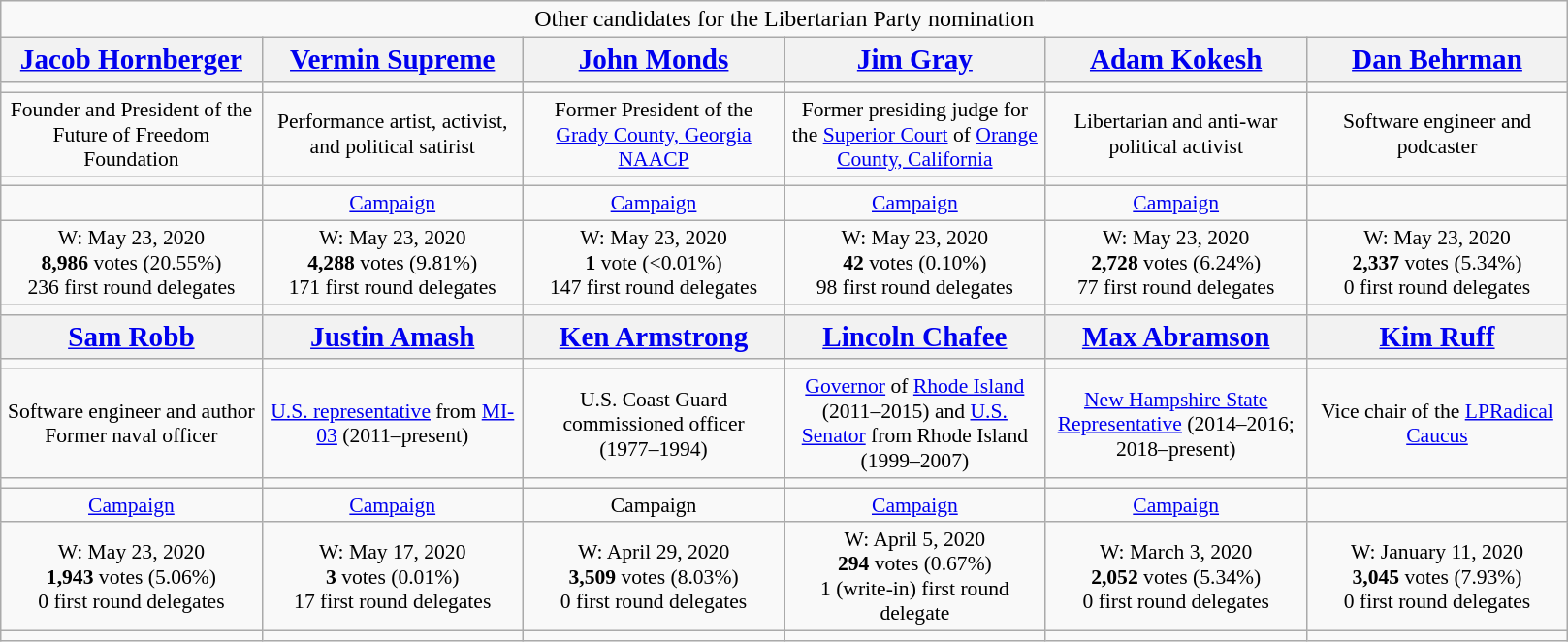<table class="wikitable mw-collapsible mw-collapsed" style="font-size:90%; text-align:center">
<tr>
<td colspan=6 style=font-size:111%>Other candidates for the Libertarian Party nomination</td>
</tr>
<tr style=font-size:135%>
<th><a href='#'>Jacob Hornberger</a></th>
<th><a href='#'>Vermin Supreme</a></th>
<th><a href='#'>John Monds</a></th>
<th><a href='#'>Jim Gray</a></th>
<th><a href='#'>Adam Kokesh</a></th>
<th><a href='#'>Dan Behrman</a></th>
</tr>
<tr>
<td></td>
<td></td>
<td></td>
<td></td>
<td></td>
<td></td>
</tr>
<tr>
<td style=width:12em>Founder and President of the Future of Freedom Foundation</td>
<td style=width:12em>Performance artist, activist, and political satirist</td>
<td style=width:12em>Former President of the <a href='#'>Grady County, Georgia</a> <a href='#'>NAACP</a></td>
<td style=width:12em>Former presiding judge for the <a href='#'>Superior Court</a> of <a href='#'>Orange County, California</a></td>
<td style=width:12em>Libertarian and anti-war political activist</td>
<td style=width:12em>Software engineer and podcaster</td>
</tr>
<tr>
<td></td>
<td></td>
<td></td>
<td></td>
<td></td>
<td></td>
</tr>
<tr>
<td></td>
<td><a href='#'>Campaign</a></td>
<td><a href='#'>Campaign</a></td>
<td><a href='#'>Campaign</a></td>
<td><a href='#'>Campaign</a></td>
<td></td>
</tr>
<tr>
<td>W: May 23, 2020<br><strong>8,986</strong> votes (20.55%)<br>236 first round delegates</td>
<td>W: May 23, 2020<br><strong>4,288</strong> votes (9.81%)<br>171 first round delegates</td>
<td>W: May 23, 2020<br><strong>1</strong> vote (<0.01%)<br>147 first round delegates</td>
<td>W: May 23, 2020<br><strong>42</strong> votes (0.10%)<br>98 first round delegates</td>
<td>W: May 23, 2020<br><strong>2,728</strong> votes (6.24%)<br>77 first round delegates</td>
<td>W: May 23, 2020<br><strong>2,337</strong> votes (5.34%)<br>0 first round delegates</td>
</tr>
<tr>
<td></td>
<td></td>
<td></td>
<td></td>
<td></td>
<td></td>
</tr>
<tr style=font-size:135%>
<th><a href='#'>Sam Robb</a></th>
<th><a href='#'>Justin Amash</a></th>
<th><a href='#'>Ken Armstrong</a></th>
<th><a href='#'>Lincoln Chafee</a></th>
<th><a href='#'>Max Abramson</a></th>
<th><a href='#'>Kim Ruff</a></th>
</tr>
<tr>
<td></td>
<td></td>
<td></td>
<td></td>
<td></td>
<td></td>
</tr>
<tr>
<td style=width:12em>Software engineer and author<br>Former naval officer</td>
<td style=width:12em><a href='#'>U.S. representative</a> from <a href='#'>MI-03</a> (2011–present)</td>
<td style=width:12em>U.S. Coast Guard<br>commissioned officer<br>(1977–1994)</td>
<td style=width:12em><a href='#'>Governor</a> of <a href='#'>Rhode Island</a> (2011–2015) and <a href='#'>U.S. Senator</a> from Rhode Island (1999–2007)</td>
<td style=width:12em><a href='#'>New Hampshire State Representative</a> (2014–2016; 2018–present)</td>
<td style=width:12em>Vice chair of the <a href='#'>LPRadical Caucus</a></td>
</tr>
<tr>
<td></td>
<td></td>
<td></td>
<td></td>
<td></td>
<td></td>
</tr>
<tr>
<td><a href='#'>Campaign</a></td>
<td><a href='#'>Campaign</a></td>
<td>Campaign</td>
<td><a href='#'>Campaign</a></td>
<td><a href='#'>Campaign</a></td>
<td></td>
</tr>
<tr>
<td>W: May 23, 2020<br><strong>1,943</strong> votes (5.06%)<br>0 first round delegates</td>
<td>W: May 17, 2020<br><strong>3</strong> votes (0.01%)<br>17 first round delegates</td>
<td>W: April 29, 2020<br><strong>3,509</strong> votes (8.03%)<br>0 first round delegates</td>
<td>W: April 5, 2020<br><strong>294</strong> votes (0.67%)<br>1 (write-in) first round delegate</td>
<td>W: March 3, 2020<br><strong>2,052</strong> votes (5.34%)<br>0 first round delegates</td>
<td>W: January 11, 2020<br><strong>3,045</strong> votes (7.93%)<br>0 first round delegates</td>
</tr>
<tr>
<td></td>
<td></td>
<td></td>
<td></td>
<td></td>
<td></td>
</tr>
</table>
